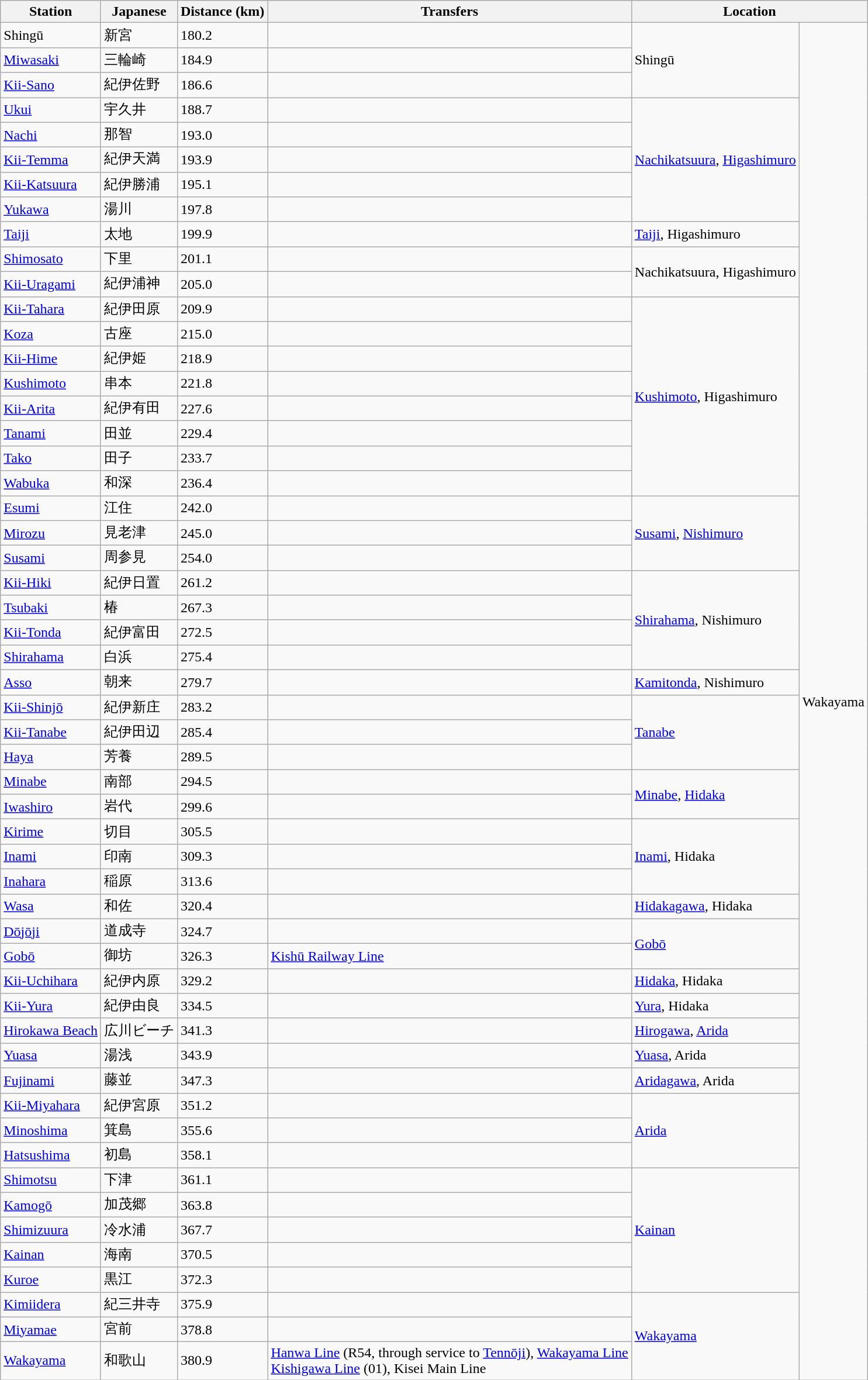<table class="wikitable">
<tr>
<th>Station</th>
<th>Japanese</th>
<th>Distance (km)</th>
<th>Transfers</th>
<th colspan="2">Location</th>
</tr>
<tr>
<td>Shingū</td>
<td>新宮</td>
<td>180.2</td>
<td> </td>
<td rowspan="3">Shingū</td>
<td rowspan="54">Wakayama</td>
</tr>
<tr>
<td><a href='#'>Miwasaki</a></td>
<td>三輪崎</td>
<td>184.9</td>
<td> </td>
</tr>
<tr>
<td><a href='#'>Kii-Sano</a></td>
<td>紀伊佐野</td>
<td>186.6</td>
<td> </td>
</tr>
<tr>
<td><a href='#'>Ukui</a></td>
<td>宇久井</td>
<td>188.7</td>
<td> </td>
<td rowspan="5"><a href='#'>Nachikatsuura</a>, <a href='#'>Higashimuro</a></td>
</tr>
<tr>
<td><a href='#'>Nachi</a></td>
<td>那智</td>
<td>193.0</td>
<td> </td>
</tr>
<tr>
<td><a href='#'>Kii-Temma</a></td>
<td>紀伊天満</td>
<td>193.9</td>
<td> </td>
</tr>
<tr>
<td><a href='#'>Kii-Katsuura</a></td>
<td>紀伊勝浦</td>
<td>195.1</td>
<td> </td>
</tr>
<tr>
<td><a href='#'>Yukawa</a></td>
<td>湯川</td>
<td>197.8</td>
<td> </td>
</tr>
<tr>
<td><a href='#'>Taiji</a></td>
<td>太地</td>
<td>199.9</td>
<td> </td>
<td><a href='#'>Taiji</a>, Higashimuro</td>
</tr>
<tr>
<td><a href='#'>Shimosato</a></td>
<td>下里</td>
<td>201.1</td>
<td> </td>
<td rowspan="2">Nachikatsuura, Higashimuro</td>
</tr>
<tr>
<td><a href='#'>Kii-Uragami</a></td>
<td>紀伊浦神</td>
<td>205.0</td>
<td> </td>
</tr>
<tr>
<td><a href='#'>Kii-Tahara</a></td>
<td>紀伊田原</td>
<td>209.9</td>
<td> </td>
<td rowspan="8"><a href='#'>Kushimoto</a>, Higashimuro</td>
</tr>
<tr>
<td><a href='#'>Koza</a></td>
<td>古座</td>
<td>215.0</td>
<td> </td>
</tr>
<tr>
<td><a href='#'>Kii-Hime</a></td>
<td>紀伊姫</td>
<td>218.9</td>
<td> </td>
</tr>
<tr>
<td><a href='#'>Kushimoto</a></td>
<td>串本</td>
<td>221.8</td>
<td> </td>
</tr>
<tr>
<td><a href='#'>Kii-Arita</a></td>
<td>紀伊有田</td>
<td>227.6</td>
<td> </td>
</tr>
<tr>
<td><a href='#'>Tanami</a></td>
<td>田並</td>
<td>229.4</td>
<td> </td>
</tr>
<tr>
<td><a href='#'>Tako</a></td>
<td>田子</td>
<td>233.7</td>
<td> </td>
</tr>
<tr>
<td><a href='#'>Wabuka</a></td>
<td>和深</td>
<td>236.4</td>
<td> </td>
</tr>
<tr>
<td><a href='#'>Esumi</a></td>
<td>江住</td>
<td>242.0</td>
<td> </td>
<td rowspan="3"><a href='#'>Susami</a>, <a href='#'>Nishimuro</a></td>
</tr>
<tr>
<td><a href='#'>Mirozu</a></td>
<td>見老津</td>
<td>245.0</td>
<td> </td>
</tr>
<tr>
<td><a href='#'>Susami</a></td>
<td>周参見</td>
<td>254.0</td>
<td> </td>
</tr>
<tr>
<td><a href='#'>Kii-Hiki</a></td>
<td>紀伊日置</td>
<td>261.2</td>
<td> </td>
<td rowspan="4"><a href='#'>Shirahama</a>, Nishimuro</td>
</tr>
<tr>
<td><a href='#'>Tsubaki</a></td>
<td>椿</td>
<td>267.3</td>
<td> </td>
</tr>
<tr>
<td><a href='#'>Kii-Tonda</a></td>
<td>紀伊富田</td>
<td>272.5</td>
<td> </td>
</tr>
<tr>
<td><a href='#'>Shirahama</a></td>
<td>白浜</td>
<td>275.4</td>
<td> </td>
</tr>
<tr>
<td><a href='#'>Asso</a></td>
<td>朝来</td>
<td>279.7</td>
<td> </td>
<td><a href='#'>Kamitonda</a>, Nishimuro</td>
</tr>
<tr>
<td><a href='#'>Kii-Shinjō</a></td>
<td>紀伊新庄</td>
<td>283.2</td>
<td> </td>
<td rowspan="3"><a href='#'>Tanabe</a></td>
</tr>
<tr>
<td><a href='#'>Kii-Tanabe</a></td>
<td>紀伊田辺</td>
<td>285.4</td>
<td> </td>
</tr>
<tr>
<td><a href='#'>Haya</a></td>
<td>芳養</td>
<td>289.5</td>
<td> </td>
</tr>
<tr>
<td><a href='#'>Minabe</a></td>
<td>南部</td>
<td>294.5</td>
<td> </td>
<td rowspan="2"><a href='#'>Minabe</a>, <a href='#'>Hidaka</a></td>
</tr>
<tr>
<td><a href='#'>Iwashiro</a></td>
<td>岩代</td>
<td>299.6</td>
<td> </td>
</tr>
<tr>
<td><a href='#'>Kirime</a></td>
<td>切目</td>
<td>305.5</td>
<td> </td>
<td rowspan="3"><a href='#'>Inami</a>, Hidaka</td>
</tr>
<tr>
<td><a href='#'>Inami</a></td>
<td>印南</td>
<td>309.3</td>
<td> </td>
</tr>
<tr>
<td><a href='#'>Inahara</a></td>
<td>稲原</td>
<td>313.6</td>
<td> </td>
</tr>
<tr>
<td><a href='#'>Wasa</a></td>
<td>和佐</td>
<td>320.4</td>
<td> </td>
<td><a href='#'>Hidakagawa</a>, Hidaka</td>
</tr>
<tr>
<td><a href='#'>Dōjōji</a></td>
<td>道成寺</td>
<td>324.7</td>
<td> </td>
<td rowspan="2"><a href='#'>Gobō</a></td>
</tr>
<tr>
<td><a href='#'>Gobō</a></td>
<td>御坊</td>
<td>326.3</td>
<td><a href='#'>Kishū Railway Line</a></td>
</tr>
<tr>
<td><a href='#'>Kii-Uchihara</a></td>
<td>紀伊内原</td>
<td>329.2</td>
<td> </td>
<td><a href='#'>Hidaka</a>, Hidaka</td>
</tr>
<tr>
<td><a href='#'>Kii-Yura</a></td>
<td>紀伊由良</td>
<td>334.5</td>
<td> </td>
<td><a href='#'>Yura</a>, Hidaka</td>
</tr>
<tr>
<td><a href='#'>Hirokawa Beach</a></td>
<td>広川ビーチ</td>
<td>341.3</td>
<td> </td>
<td><a href='#'>Hirogawa</a>, <a href='#'>Arida</a></td>
</tr>
<tr>
<td><a href='#'>Yuasa</a></td>
<td>湯浅</td>
<td>343.9</td>
<td> </td>
<td><a href='#'>Yuasa</a>, Arida</td>
</tr>
<tr>
<td><a href='#'>Fujinami</a></td>
<td>藤並</td>
<td>347.3</td>
<td> </td>
<td><a href='#'>Aridagawa</a>, Arida</td>
</tr>
<tr>
<td><a href='#'>Kii-Miyahara</a></td>
<td>紀伊宮原</td>
<td>351.2</td>
<td> </td>
<td rowspan="3"><a href='#'>Arida</a></td>
</tr>
<tr>
<td><a href='#'>Minoshima</a></td>
<td>箕島</td>
<td>355.6</td>
<td> </td>
</tr>
<tr>
<td><a href='#'>Hatsushima</a></td>
<td>初島</td>
<td>358.1</td>
<td> </td>
</tr>
<tr>
<td><a href='#'>Shimotsu</a></td>
<td>下津</td>
<td>361.1</td>
<td> </td>
<td rowspan="5"><a href='#'>Kainan</a></td>
</tr>
<tr>
<td><a href='#'>Kamogō</a></td>
<td>加茂郷</td>
<td>363.8</td>
<td> </td>
</tr>
<tr>
<td><a href='#'>Shimizuura</a></td>
<td>冷水浦</td>
<td>367.7</td>
<td> </td>
</tr>
<tr>
<td><a href='#'>Kainan</a></td>
<td>海南</td>
<td>370.5</td>
<td> </td>
</tr>
<tr>
<td><a href='#'>Kuroe</a></td>
<td>黒江</td>
<td>372.3</td>
<td> </td>
</tr>
<tr>
<td><a href='#'>Kimiidera</a></td>
<td>紀三井寺</td>
<td>375.9</td>
<td> </td>
<td rowspan="3"><a href='#'>Wakayama</a></td>
</tr>
<tr>
<td><a href='#'>Miyamae</a></td>
<td>宮前</td>
<td>378.8</td>
<td> </td>
</tr>
<tr>
<td><a href='#'>Wakayama</a></td>
<td>和歌山</td>
<td>380.9</td>
<td> <a href='#'>Hanwa Line</a> (R54, through service to <a href='#'>Tennōji</a>),  <a href='#'>Wakayama Line</a><br><a href='#'>Kishigawa Line</a> (01), Kisei Main Line</td>
</tr>
</table>
